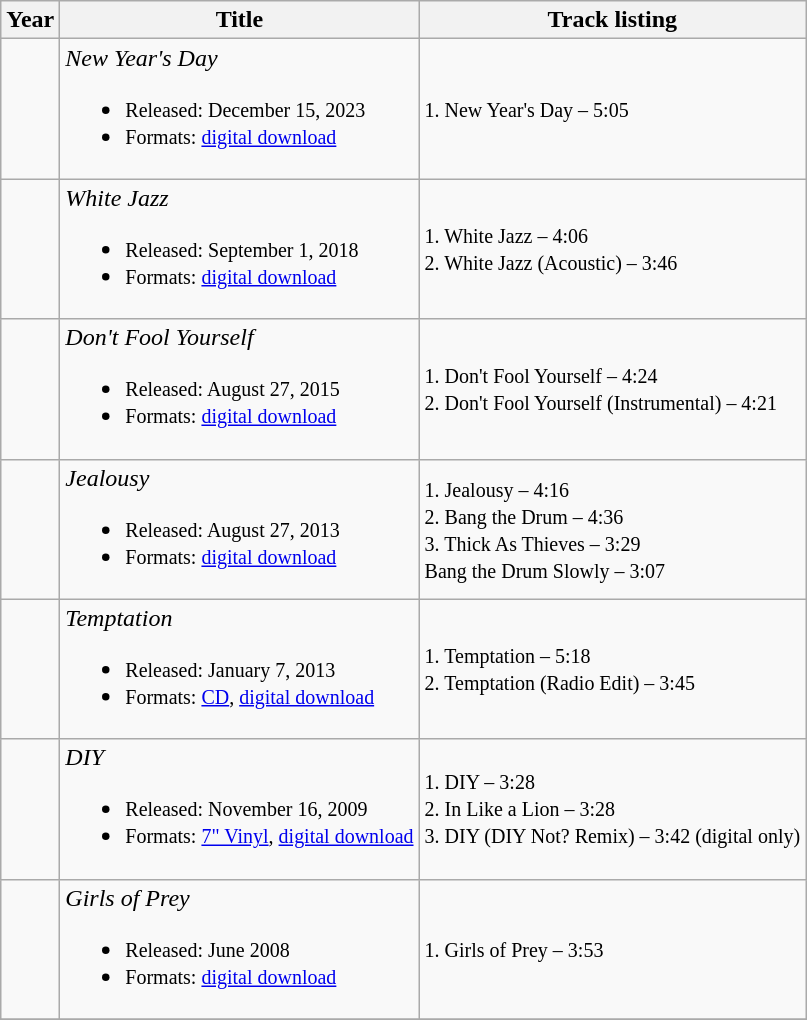<table class="wikitable">
<tr>
<th rowspan="1">Year</th>
<th rowspan="1">Title</th>
<th rowspan="1">Track listing</th>
</tr>
<tr>
<td></td>
<td><em>New Year's Day</em><br><ul><li><small>Released: December 15, 2023</small></li><li><small>Formats: <a href='#'>digital download</a></small></li></ul></td>
<td><small>1. New Year's Day – 5:05</small></td>
</tr>
<tr>
<td></td>
<td><em>White Jazz</em><br><ul><li><small>Released: September 1, 2018</small></li><li><small>Formats: <a href='#'>digital download</a></small></li></ul></td>
<td><small>1. White Jazz – 4:06<br>2. White Jazz (Acoustic) – 3:46</small></td>
</tr>
<tr>
<td></td>
<td><em>Don't Fool Yourself</em><br><ul><li><small>Released: August 27, 2015</small></li><li><small>Formats: <a href='#'>digital download</a></small></li></ul></td>
<td><small>1. Don't Fool Yourself – 4:24<br>2. Don't Fool Yourself (Instrumental) – 4:21</small></td>
</tr>
<tr>
<td></td>
<td><em>Jealousy</em><br><ul><li><small>Released: August 27, 2013</small></li><li><small>Formats: <a href='#'>digital download</a></small></li></ul></td>
<td><small>1. Jealousy – 4:16<br>2. Bang the Drum – 4:36<br>3. Thick As Thieves – 3:29<br>Bang the Drum Slowly – 3:07</small></td>
</tr>
<tr>
<td></td>
<td><em>Temptation</em><br><ul><li><small>Released: January 7, 2013</small></li><li><small>Formats: <a href='#'>CD</a>, <a href='#'>digital download</a></small></li></ul></td>
<td><small>1. Temptation – 5:18<br>2. Temptation (Radio Edit) – 3:45</small></td>
</tr>
<tr>
<td></td>
<td><em>DIY</em><br><ul><li><small>Released: November 16, 2009</small></li><li><small>Formats: <a href='#'>7" Vinyl</a>, <a href='#'>digital download</a></small></li></ul></td>
<td><small>1. DIY – 3:28<br>2. In Like a Lion – 3:28<br>3. DIY (DIY Not? Remix) – 3:42 (digital only)</small></td>
</tr>
<tr>
<td></td>
<td><em>Girls of Prey</em><br><ul><li><small>Released: June 2008</small></li><li><small>Formats: <a href='#'>digital download</a></small></li></ul></td>
<td><small>1. Girls of Prey – 3:53</small></td>
</tr>
<tr>
</tr>
</table>
